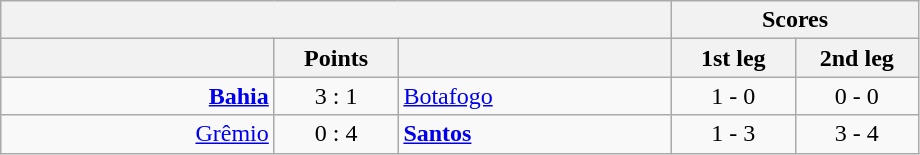<table class="wikitable" style="text-align:center;">
<tr>
<th colspan=3></th>
<th colspan=3>Scores</th>
</tr>
<tr>
<th width="175"></th>
<th width="75">Points</th>
<th width="175"></th>
<th width="75">1st leg</th>
<th width="75">2nd leg</th>
</tr>
<tr>
<td align=right><strong><a href='#'>Bahia</a></strong></td>
<td>3 : 1</td>
<td align=left><a href='#'>Botafogo</a></td>
<td>1 - 0</td>
<td>0 - 0</td>
</tr>
<tr>
<td align=right><a href='#'>Grêmio</a></td>
<td>0 : 4</td>
<td align=left><strong><a href='#'>Santos</a></strong></td>
<td>1 - 3</td>
<td>3 - 4</td>
</tr>
</table>
